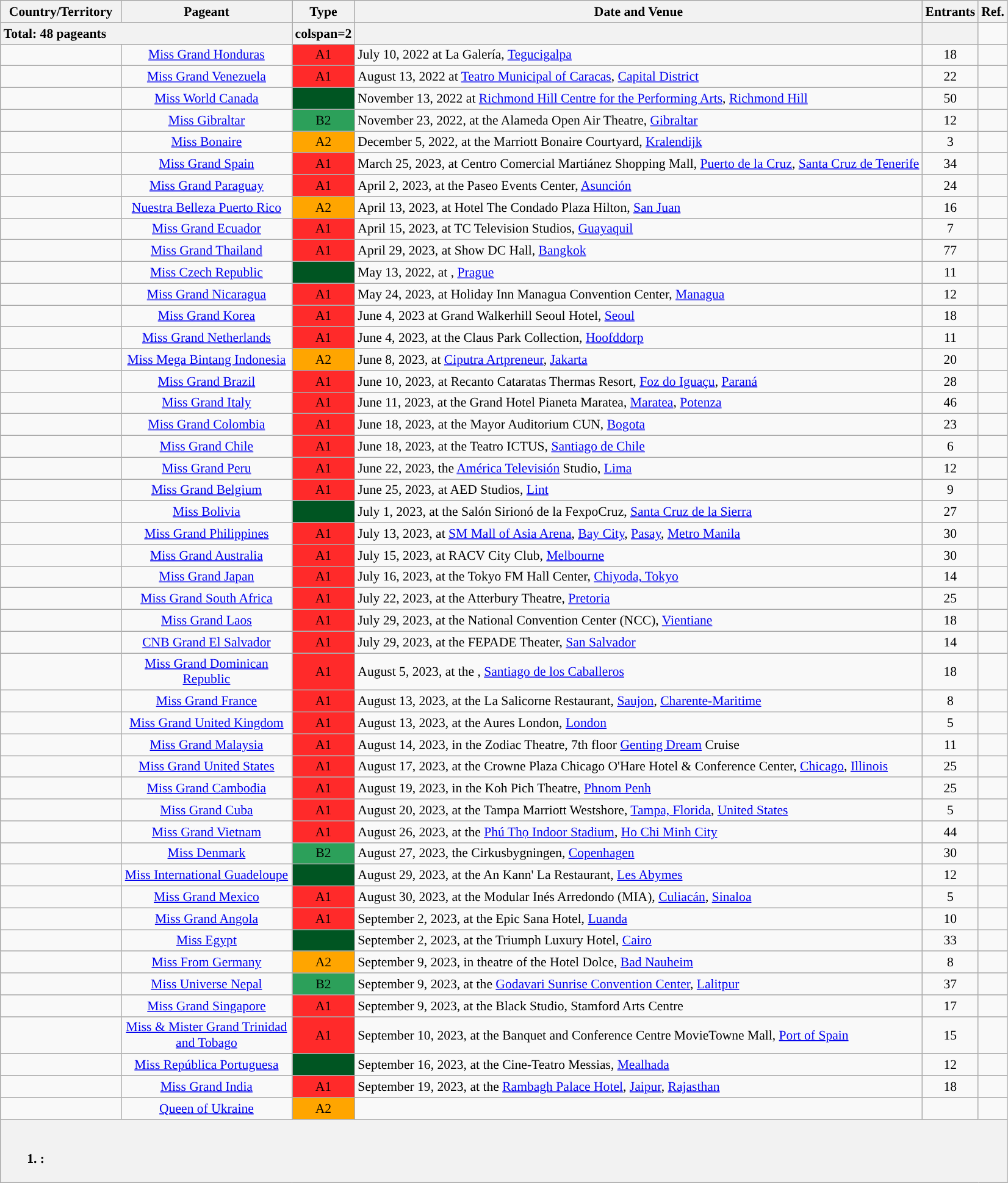<table class="wikitable sortable static-row-numbers" style="font-size: 90%;">
<tr>
<th class="unsortable" style="width:125px;">Country/Territory</th>
<th class="unsortable" style="width:180px;">Pageant</th>
<th class=unsortable>Type</th>
<th class=unsortable>Date and Venue</th>
<th class=unsortable>Entrants</th>
<th class=unsortable>Ref.</th>
</tr>
<tr style="background:white;" class="static-row-header">
<th colspan="2" style="text-align:left;">Total: 48 pageants</th>
<th>colspan=2 </th>
<th></th>
<th></th>
</tr>
<tr id="HON">
<td></td>
<td align=center><a href='#'>Miss Grand Honduras</a></td>
<td align=center bgcolor=#ff2a2a>A1</td>
<td>July 10, 2022 at La Galería, <a href='#'>Tegucigalpa</a></td>
<td align=center>18</td>
<td align=center></td>
</tr>
<tr id="VEN">
<td></td>
<td align=center><a href='#'>Miss Grand Venezuela</a></td>
<td align=center bgcolor=#ff2a2a>A1</td>
<td>August 13, 2022 at <a href='#'>Teatro Municipal of Caracas</a>, <a href='#'>Capital District</a></td>
<td align=center>22</td>
<td align=center></td>
</tr>
<tr>
<td></td>
<td align=center><a href='#'>Miss World Canada</a></td>
<td align=center bgcolor=#005522></td>
<td>November 13, 2022 at <a href='#'>Richmond Hill Centre for the Performing Arts</a>, <a href='#'>Richmond Hill</a></td>
<td align=center>50</td>
<td align=center></td>
</tr>
<tr>
<td></td>
<td align=center><a href='#'>Miss Gibraltar</a></td>
<td align=center bgcolor=#2ca05a>B2</td>
<td>November 23, 2022, at the Alameda Open Air Theatre, <a href='#'>Gibraltar</a></td>
<td align=center>12</td>
<td align=center></td>
</tr>
<tr>
<td></td>
<td align=center><a href='#'>Miss Bonaire</a></td>
<td align=center bgcolor=#ffa500>A2</td>
<td>December 5, 2022, at the Marriott Bonaire Courtyard, <a href='#'>Kralendijk</a></td>
<td align=center>3</td>
<td align=center></td>
</tr>
<tr id="ESP">
<td></td>
<td align=center><a href='#'>Miss Grand Spain</a></td>
<td align=center bgcolor=#ff2a2a>A1</td>
<td>March 25, 2023, at Centro Comercial Martiánez Shopping Mall, <a href='#'>Puerto de la Cruz</a>, <a href='#'>Santa Cruz de Tenerife</a></td>
<td align=center>34</td>
<td align=center></td>
</tr>
<tr id="PAR">
<td></td>
<td align=center><a href='#'>Miss Grand Paraguay</a></td>
<td align=center bgcolor=#ff2a2a>A1</td>
<td>April 2, 2023, at the Paseo Events Center, <a href='#'>Asunción</a></td>
<td align=center>24</td>
<td align=center></td>
</tr>
<tr id="PRI">
<td></td>
<td align=center><a href='#'>Nuestra Belleza Puerto Rico</a></td>
<td align=center bgcolor=#ffa500>A2</td>
<td>April 13, 2023, at Hotel The Condado Plaza Hilton, <a href='#'>San Juan</a></td>
<td align="center">16</td>
<td align=center></td>
</tr>
<tr id="ECU">
<td></td>
<td align="center"><a href='#'>Miss Grand Ecuador</a></td>
<td align="center" bgcolor=#ff2a2a>A1</td>
<td>April 15, 2023, at TC Television Studios, <a href='#'>Guayaquil</a></td>
<td align="center">7</td>
<td align="center"></td>
</tr>
<tr id="THA">
<td></td>
<td align=center><a href='#'>Miss Grand Thailand</a></td>
<td align=center bgcolor=#ff2a2a>A1</td>
<td>April 29, 2023, at Show DC Hall, <a href='#'>Bangkok</a></td>
<td align=center>77</td>
<td align=center></td>
</tr>
<tr id="CZE">
<td></td>
<td align=center><a href='#'>Miss Czech Republic</a></td>
<td align=center bgcolor=#005522></td>
<td>May 13, 2022, at , <a href='#'>Prague</a></td>
<td align=center>11</td>
<td align=center></td>
</tr>
<tr>
<td></td>
<td align=center><a href='#'>Miss Grand Nicaragua</a></td>
<td align=center bgcolor=#ff2a2a>A1</td>
<td>May 24, 2023, at Holiday Inn Managua Convention Center, <a href='#'>Managua</a></td>
<td align=center>12</td>
<td align=center></td>
</tr>
<tr id="KOR">
<td></td>
<td align=center><a href='#'>Miss Grand Korea</a></td>
<td align=center bgcolor=#ff2a2a>A1</td>
<td>June 4, 2023 at Grand Walkerhill Seoul Hotel, <a href='#'>Seoul</a></td>
<td align=center>18</td>
<td align=center></td>
</tr>
<tr>
<td></td>
<td align=center><a href='#'>Miss Grand Netherlands</a></td>
<td align="center" bgcolor=#ff2a2a>A1</td>
<td>June 4, 2023, at the Claus Park Collection, <a href='#'>Hoofddorp</a></td>
<td align=center>11</td>
<td align=center></td>
</tr>
<tr id="INA">
<td></td>
<td align=center><a href='#'>Miss Mega Bintang Indonesia</a></td>
<td align=center bgcolor=#ffa500>A2</td>
<td>June 8, 2023, at <a href='#'>Ciputra Artpreneur</a>, <a href='#'>Jakarta</a></td>
<td align="center">20</td>
<td align="center"></td>
</tr>
<tr id="BRA">
<td></td>
<td align=center><a href='#'>Miss Grand Brazil</a></td>
<td align=center bgcolor=#ff2a2a>A1</td>
<td>June 10, 2023, at Recanto Cataratas Thermas Resort, <a href='#'>Foz do Iguaçu</a>, <a href='#'>Paraná</a></td>
<td align=center>28</td>
<td align=center></td>
</tr>
<tr id="ITA">
<td></td>
<td align=center><a href='#'>Miss Grand Italy</a></td>
<td align=center bgcolor=#ff2a2a>A1</td>
<td>June 11, 2023, at the Grand Hotel Pianeta Maratea, <a href='#'>Maratea</a>, <a href='#'>Potenza</a></td>
<td align=center>46</td>
<td align=center></td>
</tr>
<tr>
<td></td>
<td align=center><a href='#'>Miss Grand Colombia</a></td>
<td align=center bgcolor=#ff2a2a>A1</td>
<td>June 18, 2023, at the Mayor Auditorium CUN, <a href='#'>Bogota</a></td>
<td align=center>23</td>
<td align=center></td>
</tr>
<tr id="CHI">
<td></td>
<td align=center><a href='#'>Miss Grand Chile</a></td>
<td align=center bgcolor=#ff2a2a>A1</td>
<td>June 18, 2023, at the Teatro ICTUS, <a href='#'>Santiago de Chile</a></td>
<td align=center>6</td>
<td align=center></td>
</tr>
<tr id="PER">
<td></td>
<td align=center><a href='#'>Miss Grand Peru</a></td>
<td align=center bgcolor=#ff2a2a>A1</td>
<td>June 22, 2023, the <a href='#'>América Televisión</a> Studio, <a href='#'>Lima</a></td>
<td align=center>12</td>
<td align=center></td>
</tr>
<tr>
<td></td>
<td align=center><a href='#'>Miss Grand Belgium</a></td>
<td align=center bgcolor=#ff2a2a>A1</td>
<td>June 25, 2023, at AED Studios, <a href='#'>Lint</a></td>
<td align=center>9</td>
<td align=center></td>
</tr>
<tr>
<td></td>
<td align=center><a href='#'>Miss Bolivia</a></td>
<td align=center bgcolor=#005522></td>
<td>July 1, 2023, at the Salón Sirionó de la FexpoCruz, <a href='#'>Santa Cruz de la Sierra</a></td>
<td align=center>27</td>
<td align=center></td>
</tr>
<tr id="PHI">
<td></td>
<td align=center><a href='#'>Miss Grand Philippines</a></td>
<td align=center bgcolor=#ff2a2a>A1</td>
<td>July 13, 2023, at <a href='#'>SM Mall of Asia Arena</a>, <a href='#'>Bay City</a>, <a href='#'>Pasay</a>, <a href='#'>Metro Manila</a></td>
<td align=center>30</td>
<td align=center></td>
</tr>
<tr id="AUS">
<td></td>
<td align=center><a href='#'>Miss Grand Australia</a></td>
<td align=center bgcolor=#ff2a2a>A1</td>
<td>July 15, 2023, at RACV City Club, <a href='#'>Melbourne</a></td>
<td align=center>30</td>
<td align=center></td>
</tr>
<tr id="JAP">
<td></td>
<td align=center><a href='#'>Miss Grand Japan</a></td>
<td align=center bgcolor=#ff2a2a>A1</td>
<td>July 16, 2023, at the Tokyo FM Hall Center, <a href='#'>Chiyoda, Tokyo</a></td>
<td align=center>14</td>
<td align=center></td>
</tr>
<tr>
<td></td>
<td align=center><a href='#'>Miss Grand South Africa</a></td>
<td align=center bgcolor=#ff2a2a>A1</td>
<td>July 22, 2023, at the Atterbury Theatre, <a href='#'>Pretoria</a></td>
<td align=center>25</td>
<td align=center></td>
</tr>
<tr>
<td></td>
<td align=center><a href='#'>Miss Grand Laos</a></td>
<td align=center bgcolor=#ff2a2a>A1</td>
<td>July 29, 2023, at the National Convention Center (NCC), <a href='#'>Vientiane</a></td>
<td align=center>18</td>
<td align=center></td>
</tr>
<tr>
<td></td>
<td align=center><a href='#'>CNB Grand El Salvador</a></td>
<td align=center bgcolor=#ff2a2a>A1</td>
<td>July 29, 2023, at the FEPADE Theater, <a href='#'>San Salvador</a></td>
<td align=center>14</td>
<td align=center></td>
</tr>
<tr>
<td></td>
<td align=center><a href='#'>Miss Grand Dominican Republic</a></td>
<td align=center bgcolor=#ff2a2a>A1</td>
<td>August 5, 2023, at the , <a href='#'>Santiago de los Caballeros</a></td>
<td align=center>18</td>
<td align=center></td>
</tr>
<tr>
<td></td>
<td align=center><a href='#'>Miss Grand France</a></td>
<td align=center bgcolor=#ff2a2a>A1</td>
<td>August 13, 2023, at the La Salicorne Restaurant, <a href='#'>Saujon</a>, <a href='#'>Charente-Maritime</a></td>
<td align=center>8</td>
<td align=center></td>
</tr>
<tr id="GBR">
<td></td>
<td align=center><a href='#'>Miss Grand United Kingdom</a></td>
<td align=center bgcolor=#ff2a2a>A1</td>
<td>August 13, 2023, at the Aures London, <a href='#'>London</a></td>
<td align=center>5</td>
<td align=center></td>
</tr>
<tr id="MAS">
<td></td>
<td align=center><a href='#'>Miss Grand Malaysia</a></td>
<td align=center bgcolor=#ff2a2a>A1</td>
<td>August 14, 2023, in the Zodiac Theatre, 7th floor <a href='#'>Genting Dream</a> Cruise</td>
<td align=center>11</td>
<td align=center></td>
</tr>
<tr id="USA">
<td></td>
<td align=center><a href='#'>Miss Grand United States</a></td>
<td align=center bgcolor=#ff2a2a>A1</td>
<td>August 17, 2023, at the Crowne Plaza Chicago O'Hare Hotel & Conference Center, <a href='#'>Chicago</a>, <a href='#'>Illinois</a></td>
<td align=center>25</td>
<td align=center></td>
</tr>
<tr id="CAM">
<td></td>
<td align=center><a href='#'>Miss Grand Cambodia</a></td>
<td align=center bgcolor=#ff2a2a>A1</td>
<td>August 19, 2023, in the Koh Pich Theatre, <a href='#'>Phnom Penh</a></td>
<td align=center>25</td>
<td align=center></td>
</tr>
<tr>
<td></td>
<td align=center><a href='#'>Miss Grand Cuba</a></td>
<td align=center bgcolor=#ff2a2a>A1</td>
<td>August 20, 2023, at the Tampa Marriott Westshore, <a href='#'>Tampa, Florida</a>, <a href='#'>United States</a></td>
<td align=center>5</td>
<td align=center></td>
</tr>
<tr>
<td></td>
<td align=center><a href='#'>Miss Grand Vietnam</a></td>
<td align=center bgcolor=#ff2a2a>A1</td>
<td>August 26, 2023, at the <a href='#'>Phú Thọ Indoor Stadium</a>, <a href='#'>Ho Chi Minh City</a></td>
<td align=center>44</td>
<td align=center></td>
</tr>
<tr>
<td></td>
<td align=center><a href='#'>Miss Denmark</a></td>
<td align=center bgcolor=#2ca05a>B2</td>
<td>August 27, 2023, the Cirkusbygningen, <a href='#'>Copenhagen</a></td>
<td align=center>30</td>
<td align=center></td>
</tr>
<tr>
<td></td>
<td align=center><a href='#'>Miss International Guadeloupe</a></td>
<td align=center bgcolor=#005522></td>
<td>August 29, 2023, at the An Kann' La Restaurant, <a href='#'>Les Abymes</a></td>
<td align=center>12</td>
<td align=center></td>
</tr>
<tr>
<td></td>
<td align=center><a href='#'>Miss Grand Mexico</a></td>
<td align="center" bgcolor=#ff2a2a>A1</td>
<td>August 30, 2023, at the Modular Inés Arredondo (MIA), <a href='#'>Culiacán</a>, <a href='#'>Sinaloa</a></td>
<td align=center>5</td>
<td align=center></td>
</tr>
<tr>
<td></td>
<td align=center><a href='#'>Miss Grand Angola</a></td>
<td align=center bgcolor=#ff2a2a>A1</td>
<td>September 2, 2023, at the Epic Sana Hotel, <a href='#'>Luanda</a></td>
<td align=center>10</td>
<td align=center></td>
</tr>
<tr>
<td></td>
<td align=center><a href='#'>Miss Egypt</a></td>
<td align=center bgcolor=#005522></td>
<td>September 2, 2023, at the Triumph Luxury Hotel, <a href='#'>Cairo</a></td>
<td align=center>33</td>
<td align=center></td>
</tr>
<tr>
<td></td>
<td align=center><a href='#'>Miss From Germany</a></td>
<td align=center bgcolor=#ffa500>A2</td>
<td>September 9, 2023, in theatre of the Hotel Dolce, <a href='#'>Bad Nauheim</a></td>
<td align=center>8</td>
<td align=center></td>
</tr>
<tr>
<td></td>
<td align=center><a href='#'>Miss Universe Nepal</a></td>
<td align=center bgcolor=#2ca05a>B2</td>
<td>September 9, 2023, at the <a href='#'>Godavari Sunrise Convention Center</a>, <a href='#'>Lalitpur</a></td>
<td align=center>37</td>
<td align=center></td>
</tr>
<tr id="SIN">
<td></td>
<td align=center><a href='#'>Miss Grand Singapore</a></td>
<td align=center bgcolor=#ff2a2a>A1</td>
<td>September 9, 2023, at the Black Studio, Stamford Arts Centre</td>
<td align=center>17</td>
<td align=center></td>
</tr>
<tr>
<td></td>
<td align=center><a href='#'>Miss & Mister Grand Trinidad and Tobago</a></td>
<td align=center bgcolor=#ff2a2a>A1</td>
<td>September 10, 2023, at the Banquet and Conference Centre MovieTowne Mall, <a href='#'>Port of Spain</a></td>
<td align=center>15</td>
<td align=center></td>
</tr>
<tr>
<td></td>
<td align=center><a href='#'>Miss República Portuguesa</a></td>
<td align=center bgcolor=#005522></td>
<td>September 16, 2023, at the Cine-Teatro Messias, <a href='#'>Mealhada</a></td>
<td align=center>12</td>
<td align=center></td>
</tr>
<tr>
<td></td>
<td align=center><a href='#'>Miss Grand India</a></td>
<td align=center bgcolor=#ff2a2a>A1</td>
<td>September 19, 2023, at the <a href='#'>Rambagh Palace Hotel</a>, <a href='#'>Jaipur</a>, <a href='#'>Rajasthan</a></td>
<td align=center>18</td>
<td align=center></td>
</tr>
<tr>
<td></td>
<td align=center><a href='#'>Queen of Ukraine</a></td>
<td align=center bgcolor=#ffa500>A2</td>
<td></td>
<td></td>
<td align=center></td>
</tr>
<tr style="background:white;" class="sortbottom static-row-header">
<th colspan="6" style="text-align:left;"><br><ol><li>: </li></ol></th>
</tr>
</table>
